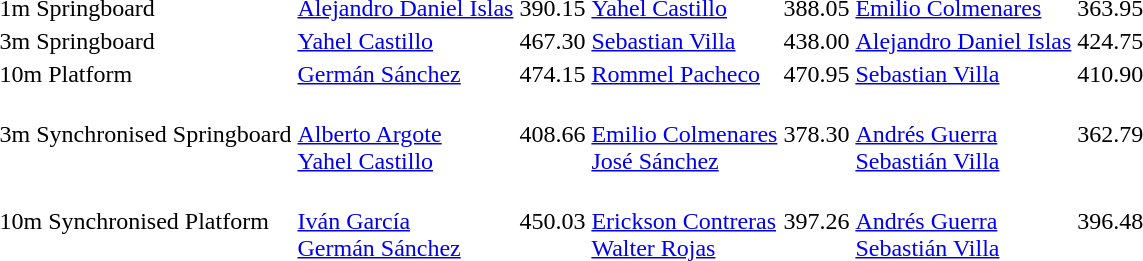<table>
<tr>
<td>1m Springboard</td>
<td><a href='#'>Alejandro Daniel Islas</a><br></td>
<td>390.15</td>
<td><a href='#'>Yahel Castillo</a><br></td>
<td>388.05</td>
<td><a href='#'>Emilio Colmenares</a><br></td>
<td>363.95</td>
</tr>
<tr>
<td>3m Springboard</td>
<td><a href='#'>Yahel Castillo</a><br></td>
<td>467.30</td>
<td><a href='#'>Sebastian Villa</a><br></td>
<td>438.00</td>
<td><a href='#'>Alejandro Daniel Islas</a><br></td>
<td>424.75</td>
</tr>
<tr>
<td>10m Platform</td>
<td><a href='#'>Germán Sánchez</a><br></td>
<td>474.15</td>
<td><a href='#'>Rommel Pacheco</a><br></td>
<td>470.95</td>
<td><a href='#'>Sebastian Villa</a><br></td>
<td>410.90</td>
</tr>
<tr>
<td>3m Synchronised Springboard</td>
<td><br><a href='#'>Alberto Argote</a><br><a href='#'>Yahel Castillo</a></td>
<td>408.66</td>
<td><br><a href='#'>Emilio Colmenares</a><br><a href='#'>José Sánchez</a></td>
<td>378.30</td>
<td><br><a href='#'>Andrés Guerra</a><br><a href='#'>Sebastián Villa</a></td>
<td>362.79</td>
</tr>
<tr>
<td>10m Synchronised Platform</td>
<td><br><a href='#'>Iván García</a><br><a href='#'>Germán Sánchez</a></td>
<td>450.03</td>
<td><br><a href='#'>Erickson Contreras</a><br><a href='#'>Walter Rojas</a></td>
<td>397.26</td>
<td><br><a href='#'>Andrés Guerra</a><br><a href='#'>Sebastián Villa</a></td>
<td>396.48</td>
</tr>
<tr>
</tr>
</table>
